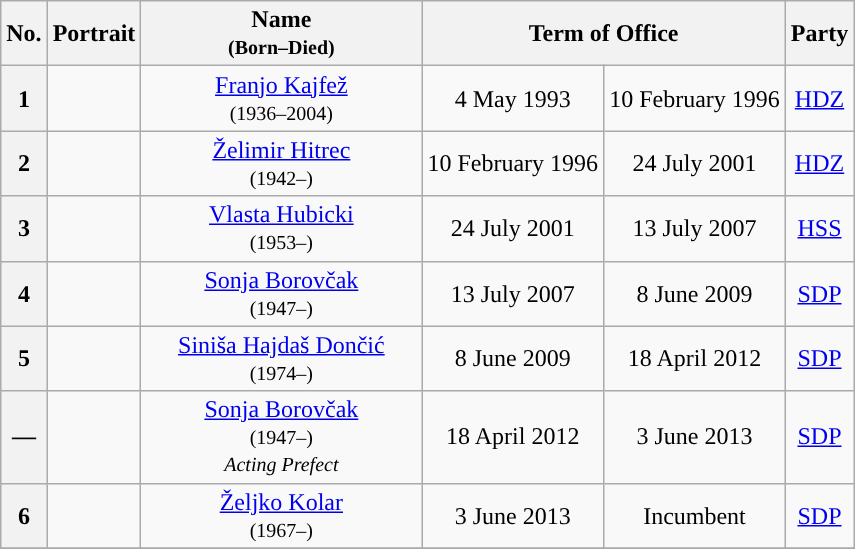<table class="wikitable" style="text-align:center">
<tr ->
<th>No.</th>
<th>Portrait</th>
<th width=180>Name<br><small>(Born–Died)</small></th>
<th colspan=2>Term of Office</th>
<th>Party</th>
</tr>
<tr ->
<th style="background:">1</th>
<td></td>
<td><a href='#'>Franjo Kajfež</a><br><small>(1936–2004)</small></td>
<td>4 May 1993</td>
<td>10 February 1996</td>
<td><a href='#'>HDZ</a></td>
</tr>
<tr ->
<th style="background:">2</th>
<td></td>
<td><a href='#'>Želimir Hitrec</a><br><small>(1942–)</small></td>
<td>10 February 1996</td>
<td>24 July 2001</td>
<td><a href='#'>HDZ</a></td>
</tr>
<tr ->
<th style="background:">3</th>
<td></td>
<td><a href='#'>Vlasta Hubicki</a><br><small>(1953–)</small></td>
<td>24 July 2001</td>
<td>13 July 2007</td>
<td><a href='#'>HSS</a></td>
</tr>
<tr ->
<th style="background:">4</th>
<td></td>
<td><a href='#'>Sonja Borovčak</a><br><small>(1947–)</small></td>
<td>13 July 2007</td>
<td>8 June 2009</td>
<td><a href='#'>SDP</a></td>
</tr>
<tr ->
<th style="background:">5</th>
<td></td>
<td><a href='#'>Siniša Hajdaš Dončić</a><br><small>(1974–)</small></td>
<td>8 June 2009</td>
<td>18 April 2012</td>
<td><a href='#'>SDP</a></td>
</tr>
<tr ->
<th style="background:">—</th>
<td></td>
<td><a href='#'>Sonja Borovčak</a><br><small>(1947–)</small><br><small><em>Acting Prefect</em></small></td>
<td>18 April 2012</td>
<td>3 June 2013</td>
<td><a href='#'>SDP</a></td>
</tr>
<tr ->
<th style="background:">6</th>
<td></td>
<td><a href='#'>Željko Kolar</a><br><small>(1967–)</small></td>
<td>3 June 2013</td>
<td>Incumbent</td>
<td><a href='#'>SDP</a></td>
</tr>
<tr ->
</tr>
</table>
